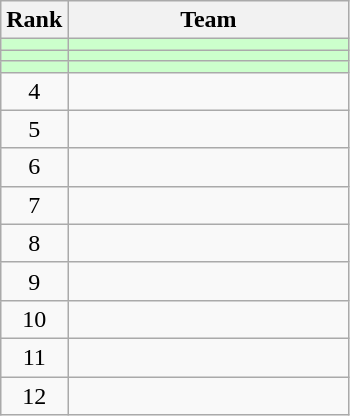<table class=wikitable style="text-align:center;">
<tr>
<th>Rank</th>
<th width=180>Team</th>
</tr>
<tr bgcolor=#CCFFCC>
<td></td>
<td align=left></td>
</tr>
<tr bgcolor=#CCFFCC>
<td></td>
<td align=left></td>
</tr>
<tr bgcolor=#CCFFCC>
<td></td>
<td align=left></td>
</tr>
<tr>
<td>4</td>
<td align=left></td>
</tr>
<tr>
<td>5</td>
<td align=left></td>
</tr>
<tr>
<td>6</td>
<td align=left></td>
</tr>
<tr>
<td>7</td>
<td align=left></td>
</tr>
<tr>
<td>8</td>
<td align=left></td>
</tr>
<tr>
<td>9</td>
<td align=left></td>
</tr>
<tr>
<td>10</td>
<td align=left></td>
</tr>
<tr>
<td>11</td>
<td align=left></td>
</tr>
<tr>
<td>12</td>
<td align=left></td>
</tr>
</table>
